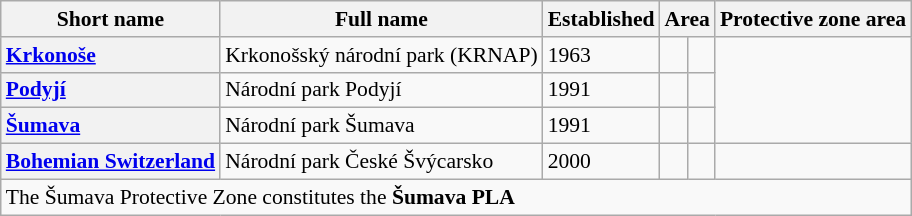<table class = "wikitable" style = "font-size: 90%">
<tr>
<th>Short name</th>
<th>Full name</th>
<th>Established</th>
<th colspan=2>Area</th>
<th colspan=2>Protective zone area</th>
</tr>
<tr>
<th style="text-align: left"><a href='#'>Krkonoše</a></th>
<td>Krkonošský národní park (KRNAP)</td>
<td>1963</td>
<td></td>
<td></td>
</tr>
<tr>
<th style="text-align: left"><a href='#'>Podyjí</a></th>
<td>Národní park Podyjí</td>
<td>1991</td>
<td></td>
<td></td>
</tr>
<tr>
<th style="text-align: left"><a href='#'>Šumava</a></th>
<td>Národní park Šumava</td>
<td>1991</td>
<td></td>
<td> </td>
</tr>
<tr>
<th style="text-align: left"><a href='#'>Bohemian Switzerland</a></th>
<td>Národní park České Švýcarsko</td>
<td>2000</td>
<td></td>
<td></td>
<td></td>
</tr>
<tr>
<td colspan=7> The Šumava Protective Zone constitutes the <strong>Šumava PLA</strong></td>
</tr>
</table>
